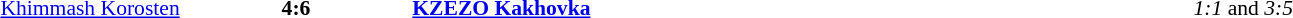<table width=100% cellspacing=1>
<tr>
<th width=20%></th>
<th width=12%></th>
<th width=20%></th>
<th></th>
</tr>
<tr style=font-size:90%>
<td align=right><a href='#'>Khimmash Korosten</a></td>
<td align=center><strong>4:6</strong></td>
<td><strong><a href='#'>KZEZO Kakhovka</a></strong></td>
<td align=center><em>1:1</em> and <em>3:5</em></td>
</tr>
</table>
